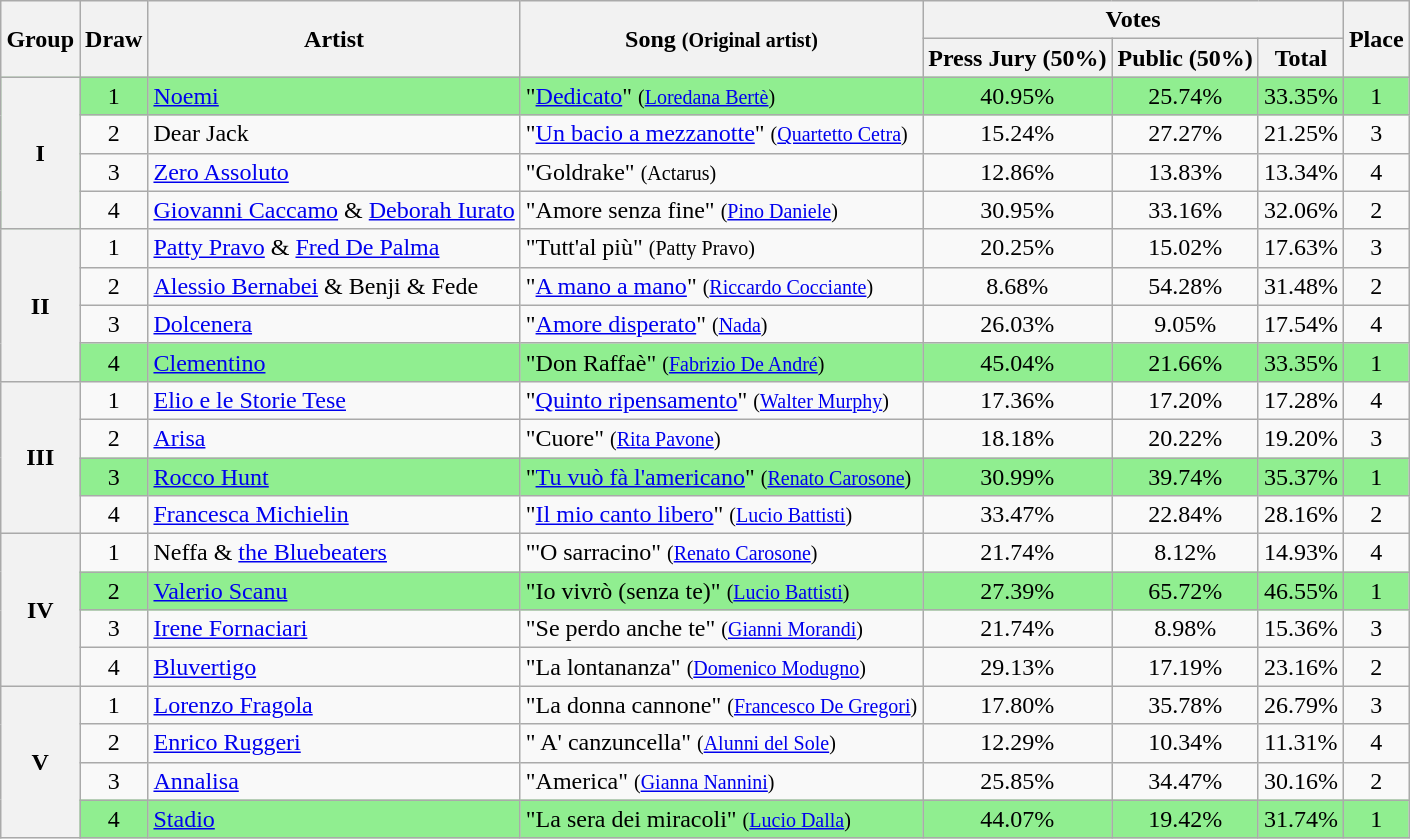<table class="sortable wikitable" style="margin: 1em auto 1em auto; text-align:center">
<tr>
<th rowspan="2">Group</th>
<th rowspan="2">Draw</th>
<th rowspan="2">Artist</th>
<th rowspan="2">Song <small>(Original artist)</small></th>
<th colspan="3" class="unsortable">Votes</th>
<th rowspan="2">Place</th>
</tr>
<tr>
<th>Press Jury (50%)</th>
<th>Public (50%)</th>
<th>Total</th>
</tr>
<tr style="background:#90EE90">
<th rowspan=4 class="unsortable">I</th>
<td>1</td>
<td align="left"><a href='#'>Noemi</a></td>
<td align="left">"<a href='#'>Dedicato</a>" <small>(<a href='#'>Loredana Bertè</a>)</small></td>
<td>40.95%</td>
<td>25.74%</td>
<td>33.35%</td>
<td>1</td>
</tr>
<tr>
<td>2</td>
<td align="left">Dear Jack</td>
<td align="left">"<a href='#'>Un bacio a mezzanotte</a>" <small>(<a href='#'>Quartetto Cetra</a>)</small></td>
<td>15.24%</td>
<td>27.27%</td>
<td>21.25%</td>
<td>3</td>
</tr>
<tr>
<td>3</td>
<td align="left"><a href='#'>Zero Assoluto</a></td>
<td align="left">"Goldrake" <small>(Actarus)</small></td>
<td>12.86%</td>
<td>13.83%</td>
<td>13.34%</td>
<td>4</td>
</tr>
<tr>
<td>4</td>
<td align="left"><a href='#'>Giovanni Caccamo</a> & <a href='#'>Deborah Iurato</a></td>
<td align="left">"Amore senza fine" <small>(<a href='#'>Pino Daniele</a>)</small></td>
<td>30.95%</td>
<td>33.16%</td>
<td>32.06%</td>
<td>2</td>
</tr>
<tr>
<th rowspan=4 class="unsortable">II</th>
<td>1</td>
<td align="left"><a href='#'>Patty Pravo</a> & <a href='#'>Fred De Palma</a></td>
<td align="left">"Tutt'al più" <small>(Patty Pravo)</small></td>
<td>20.25%</td>
<td>15.02%</td>
<td>17.63%</td>
<td>3</td>
</tr>
<tr>
<td>2</td>
<td align="left"><a href='#'>Alessio Bernabei</a> & Benji & Fede</td>
<td align="left">"<a href='#'>A mano a mano</a>" <small>(<a href='#'>Riccardo Cocciante</a>)</small></td>
<td>8.68%</td>
<td>54.28%</td>
<td>31.48%</td>
<td>2</td>
</tr>
<tr>
<td>3</td>
<td align="left"><a href='#'>Dolcenera</a></td>
<td align="left">"<a href='#'>Amore disperato</a>" <small>(<a href='#'>Nada</a>)</small></td>
<td>26.03%</td>
<td>9.05%</td>
<td>17.54%</td>
<td>4</td>
</tr>
<tr style="background:#90EE90">
<td>4</td>
<td align="left"><a href='#'>Clementino</a></td>
<td align="left">"Don Raffaè" <small>(<a href='#'>Fabrizio De André</a>)</small></td>
<td>45.04%</td>
<td>21.66%</td>
<td>33.35%</td>
<td>1</td>
</tr>
<tr>
<th rowspan=4 class="unsortable">III</th>
<td>1</td>
<td align="left"><a href='#'>Elio e le Storie Tese</a></td>
<td align="left">"<a href='#'>Quinto ripensamento</a>" <small>(<a href='#'>Walter Murphy</a>)</small></td>
<td>17.36%</td>
<td>17.20%</td>
<td>17.28%</td>
<td>4</td>
</tr>
<tr>
<td>2</td>
<td align="left"><a href='#'>Arisa</a></td>
<td align="left">"Cuore" <small>(<a href='#'>Rita Pavone</a>)</small></td>
<td>18.18%</td>
<td>20.22%</td>
<td>19.20%</td>
<td>3</td>
</tr>
<tr style="background:#90EE90">
<td>3</td>
<td align="left"><a href='#'>Rocco Hunt</a></td>
<td align="left">"<a href='#'>Tu vuò fà l'americano</a>" <small>(<a href='#'>Renato Carosone</a>)</small></td>
<td>30.99%</td>
<td>39.74%</td>
<td>35.37%</td>
<td>1</td>
</tr>
<tr>
<td>4</td>
<td align="left"><a href='#'>Francesca Michielin</a></td>
<td align="left">"<a href='#'>Il mio canto libero</a>" <small>(<a href='#'>Lucio Battisti</a>)</small></td>
<td>33.47%</td>
<td>22.84%</td>
<td>28.16%</td>
<td>2</td>
</tr>
<tr>
<th rowspan=4 class="unsortable">IV</th>
<td>1</td>
<td align="left">Neffa & <a href='#'>the Bluebeaters</a></td>
<td align="left">"'O sarracino" <small>(<a href='#'>Renato Carosone</a>)</small></td>
<td>21.74%</td>
<td>8.12%</td>
<td>14.93%</td>
<td>4</td>
</tr>
<tr style="background:#90EE90">
<td>2</td>
<td align="left"><a href='#'>Valerio Scanu</a></td>
<td align="left">"Io vivrò (senza te)" <small>(<a href='#'>Lucio Battisti</a>)</small></td>
<td>27.39%</td>
<td>65.72%</td>
<td>46.55%</td>
<td>1</td>
</tr>
<tr>
<td>3</td>
<td align="left"><a href='#'>Irene Fornaciari</a></td>
<td align="left">"Se perdo anche te" <small>(<a href='#'>Gianni Morandi</a>)</small></td>
<td>21.74%</td>
<td>8.98%</td>
<td>15.36%</td>
<td>3</td>
</tr>
<tr>
<td>4</td>
<td align="left"><a href='#'>Bluvertigo</a></td>
<td align="left">"La lontananza" <small>(<a href='#'>Domenico Modugno</a>)</small></td>
<td>29.13%</td>
<td>17.19%</td>
<td>23.16%</td>
<td>2</td>
</tr>
<tr>
<th rowspan=4 class="unsortable">V</th>
<td>1</td>
<td align="left"><a href='#'>Lorenzo Fragola</a></td>
<td align="left">"La donna cannone" <small>(<a href='#'>Francesco De Gregori</a>)</small></td>
<td>17.80%</td>
<td>35.78%</td>
<td>26.79%</td>
<td>3</td>
</tr>
<tr>
<td>2</td>
<td align="left"><a href='#'>Enrico Ruggeri</a></td>
<td align="left">" A' canzuncella" <small>(<a href='#'>Alunni del Sole</a>)</small></td>
<td>12.29%</td>
<td>10.34%</td>
<td>11.31%</td>
<td>4</td>
</tr>
<tr>
<td>3</td>
<td align="left"><a href='#'>Annalisa</a></td>
<td align="left">"America" <small>(<a href='#'>Gianna Nannini</a>)</small></td>
<td>25.85%</td>
<td>34.47%</td>
<td>30.16%</td>
<td>2</td>
</tr>
<tr style="background:#90EE90">
<td>4</td>
<td align="left"><a href='#'>Stadio</a></td>
<td align="left">"La sera dei miracoli" <small>(<a href='#'>Lucio Dalla</a>)</small></td>
<td>44.07%</td>
<td>19.42%</td>
<td>31.74%</td>
<td>1</td>
</tr>
</table>
